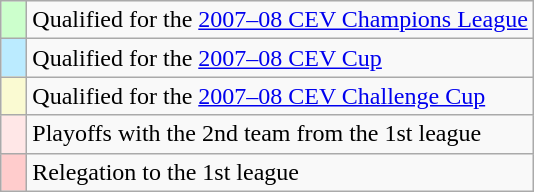<table class="wikitable" style="text-align: left;">
<tr>
<td width=10px bgcolor=#CCFFCC></td>
<td>Qualified for the <a href='#'>2007–08 CEV Champions League</a></td>
</tr>
<tr>
<td width=10px bgcolor=#BBEBFF></td>
<td>Qualified for the <a href='#'>2007–08 CEV Cup</a></td>
</tr>
<tr>
<td width=10px bgcolor=#FAFAD2></td>
<td>Qualified for the <a href='#'>2007–08 CEV Challenge Cup</a></td>
</tr>
<tr>
<td width=10px bgcolor=#FFE7E7></td>
<td>Playoffs with the 2nd team from the 1st league</td>
</tr>
<tr>
<td width=10px bgcolor=#FFCCCC></td>
<td>Relegation to the 1st league</td>
</tr>
</table>
